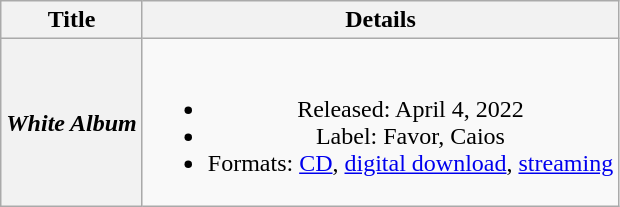<table class="wikitable plainrowheaders" style="text-align:center">
<tr>
<th scope="col">Title</th>
<th scope="col">Details</th>
</tr>
<tr>
<th scope="row"><em>White Album</em></th>
<td><br><ul><li>Released: April 4, 2022</li><li>Label: Favor, Caios</li><li>Formats: <a href='#'>CD</a>, <a href='#'>digital download</a>, <a href='#'>streaming</a></li></ul></td>
</tr>
</table>
